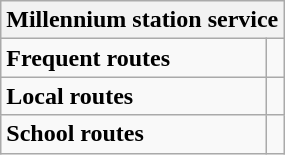<table class="wikitable">
<tr>
<th colspan="2">Millennium station service</th>
</tr>
<tr>
<td><strong>Frequent routes</strong></td>
<td> </td>
</tr>
<tr>
<td><strong>Local routes</strong></td>
<td></td>
</tr>
<tr>
<td><strong>School routes</strong></td>
<td> </td>
</tr>
</table>
